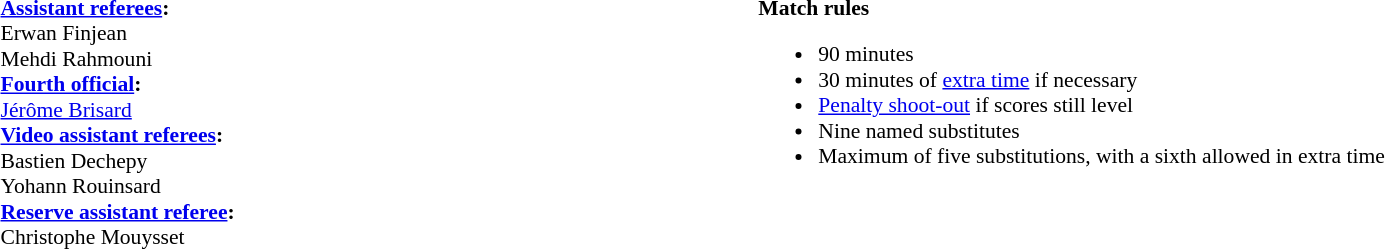<table width=100% style="font-size:90%">
<tr>
<td><br><strong><a href='#'>Assistant referees</a>:</strong>
<br>Erwan Finjean
<br>Mehdi Rahmouni
<br><strong><a href='#'>Fourth official</a>:</strong>
<br><a href='#'>Jérôme Brisard</a>
<br><strong><a href='#'>Video assistant referees</a>:</strong>
<br>Bastien Dechepy
<br>Yohann Rouinsard
<br><strong><a href='#'>Reserve assistant referee</a>:</strong>
<br>Christophe Mouysset</td>
<td style="width:60%; vertical-align:top;"><br><strong>Match rules</strong><ul><li>90 minutes</li><li>30 minutes of <a href='#'>extra time</a> if necessary</li><li><a href='#'>Penalty shoot-out</a> if scores still level</li><li>Nine named substitutes</li><li>Maximum of five substitutions, with a sixth allowed in extra time</li></ul></td>
</tr>
</table>
